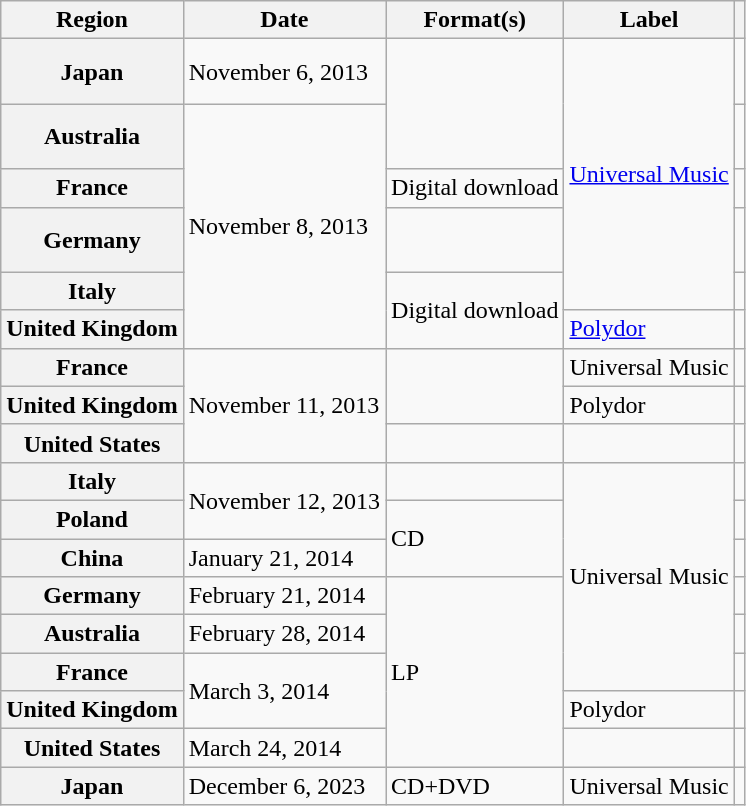<table class="wikitable plainrowheaders">
<tr>
<th scope="col">Region</th>
<th scope="col">Date</th>
<th scope="col">Format(s)</th>
<th scope="col">Label</th>
<th scope="col"></th>
</tr>
<tr>
<th scope="row">Japan</th>
<td>November 6, 2013</td>
<td rowspan="2"></td>
<td rowspan="5"><a href='#'>Universal Music</a></td>
<td style="text-align:center"><br><br></td>
</tr>
<tr>
<th scope="row">Australia</th>
<td rowspan="5">November 8, 2013</td>
<td style="text-align:center"><br><br></td>
</tr>
<tr>
<th scope="row">France</th>
<td>Digital download</td>
<td style="text-align:center"></td>
</tr>
<tr>
<th scope="row">Germany</th>
<td></td>
<td style="text-align:center"><br><br></td>
</tr>
<tr>
<th scope="row">Italy</th>
<td rowspan="2">Digital download</td>
<td style="text-align:center"></td>
</tr>
<tr>
<th scope="row">United Kingdom</th>
<td><a href='#'>Polydor</a></td>
<td style="text-align:center"></td>
</tr>
<tr>
<th scope="row">France</th>
<td rowspan="3">November 11, 2013</td>
<td rowspan="2"></td>
<td>Universal Music</td>
<td style="text-align:center"><br></td>
</tr>
<tr>
<th scope="row">United Kingdom</th>
<td>Polydor</td>
<td style="text-align:center"><br></td>
</tr>
<tr>
<th scope="row">United States</th>
<td></td>
<td></td>
<td style="text-align:center"><br></td>
</tr>
<tr>
<th scope="row">Italy</th>
<td rowspan="2">November 12, 2013</td>
<td></td>
<td rowspan="6">Universal Music</td>
<td style="text-align:center"><br></td>
</tr>
<tr>
<th scope="row">Poland</th>
<td rowspan="2">CD</td>
<td style="text-align:center"></td>
</tr>
<tr>
<th scope="row">China</th>
<td>January 21, 2014</td>
<td style="text-align:center"></td>
</tr>
<tr>
<th scope="row">Germany</th>
<td>February 21, 2014</td>
<td rowspan="5">LP</td>
<td style="text-align:center"></td>
</tr>
<tr>
<th scope="row">Australia</th>
<td>February 28, 2014</td>
<td style="text-align:center"></td>
</tr>
<tr>
<th scope="row">France</th>
<td rowspan="2">March 3, 2014</td>
<td style="text-align:center"></td>
</tr>
<tr>
<th scope="row">United Kingdom</th>
<td>Polydor</td>
<td style="text-align:center"></td>
</tr>
<tr>
<th scope="row">United States</th>
<td>March 24, 2014</td>
<td></td>
<td style="text-align:center"></td>
</tr>
<tr>
<th scope="row">Japan</th>
<td>December 6, 2023</td>
<td>CD+DVD</td>
<td>Universal Music</td>
<td style="text-align:center"><br></td>
</tr>
</table>
